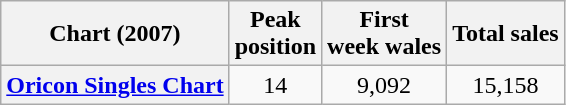<table class="wikitable plainrowheaders">
<tr>
<th>Chart (2007)</th>
<th>Peak<br>position</th>
<th>First<br>week wales</th>
<th>Total sales</th>
</tr>
<tr>
<th scope="row"><a href='#'>Oricon Singles Chart</a></th>
<td align="center">14</td>
<td align="center">9,092</td>
<td align="center">15,158</td>
</tr>
</table>
